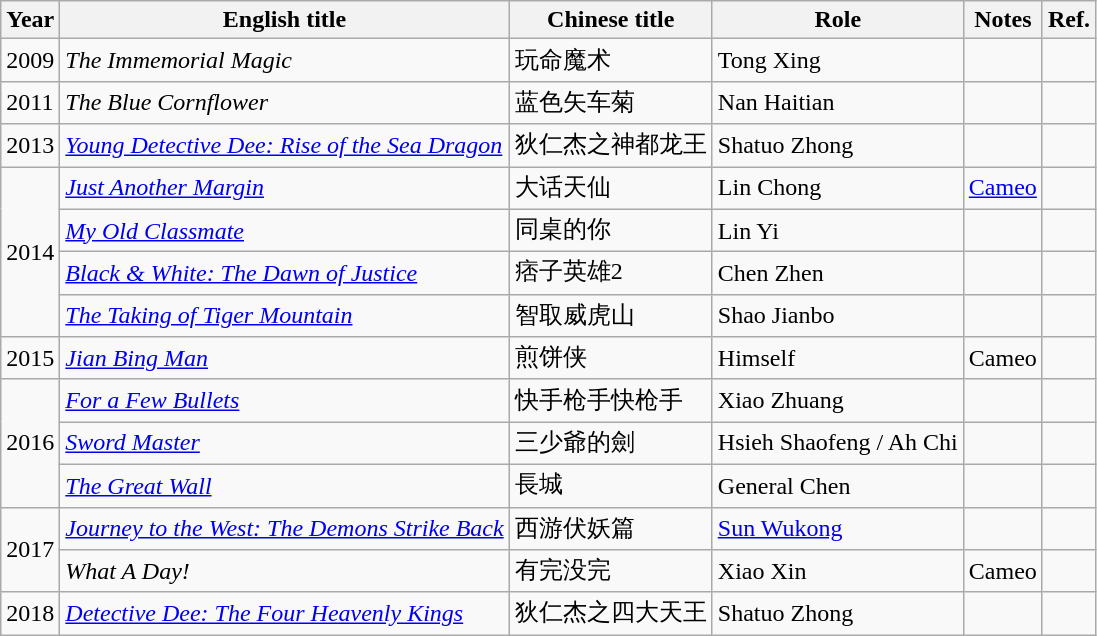<table class="wikitable">
<tr>
<th>Year</th>
<th>English title</th>
<th>Chinese title</th>
<th>Role</th>
<th>Notes</th>
<th>Ref.</th>
</tr>
<tr>
<td rowspan=1>2009</td>
<td><em>The Immemorial Magic</em></td>
<td>玩命魔术</td>
<td>Tong Xing</td>
<td></td>
<td></td>
</tr>
<tr>
<td>2011</td>
<td><em>The Blue Cornflower</em></td>
<td>蓝色矢车菊</td>
<td>Nan Haitian</td>
<td></td>
<td></td>
</tr>
<tr>
<td>2013</td>
<td><em><a href='#'>Young Detective Dee: Rise of the Sea Dragon</a></em></td>
<td>狄仁杰之神都龙王</td>
<td>Shatuo Zhong</td>
<td></td>
<td></td>
</tr>
<tr>
<td rowspan=4>2014</td>
<td><em><a href='#'>Just Another Margin</a></em></td>
<td>大话天仙</td>
<td>Lin Chong</td>
<td><a href='#'>Cameo</a></td>
<td></td>
</tr>
<tr>
<td><em><a href='#'>My Old Classmate</a></em></td>
<td>同桌的你</td>
<td>Lin Yi</td>
<td></td>
<td></td>
</tr>
<tr>
<td><em><a href='#'>Black & White: The Dawn of Justice</a></em></td>
<td>痞子英雄2</td>
<td>Chen Zhen</td>
<td></td>
<td></td>
</tr>
<tr>
<td><em><a href='#'>The Taking of Tiger Mountain</a></em></td>
<td>智取威虎山</td>
<td>Shao Jianbo</td>
<td></td>
<td></td>
</tr>
<tr>
<td>2015</td>
<td><em><a href='#'>Jian Bing Man</a></em></td>
<td>煎饼侠</td>
<td>Himself</td>
<td>Cameo</td>
<td></td>
</tr>
<tr>
<td rowspan="3">2016</td>
<td><em><a href='#'>For a Few Bullets</a></em></td>
<td>快手枪手快枪手</td>
<td>Xiao Zhuang</td>
<td></td>
<td></td>
</tr>
<tr>
<td><em><a href='#'>Sword Master</a></em></td>
<td>三少爺的劍</td>
<td>Hsieh Shaofeng / Ah Chi</td>
<td></td>
<td></td>
</tr>
<tr>
<td><em><a href='#'>The Great Wall</a></em></td>
<td>長城</td>
<td>General Chen</td>
<td></td>
<td></td>
</tr>
<tr>
<td rowspan=2>2017</td>
<td><em><a href='#'>Journey to the West: The Demons Strike Back</a></em></td>
<td>西游伏妖篇</td>
<td><a href='#'>Sun Wukong</a></td>
<td></td>
<td></td>
</tr>
<tr>
<td><em>What A Day!</em></td>
<td>有完没完</td>
<td>Xiao Xin</td>
<td>Cameo</td>
<td></td>
</tr>
<tr>
<td rowspan=1>2018</td>
<td><em><a href='#'>Detective Dee: The Four Heavenly Kings</a></em></td>
<td>狄仁杰之四大天王</td>
<td>Shatuo Zhong</td>
<td></td>
<td></td>
</tr>
</table>
